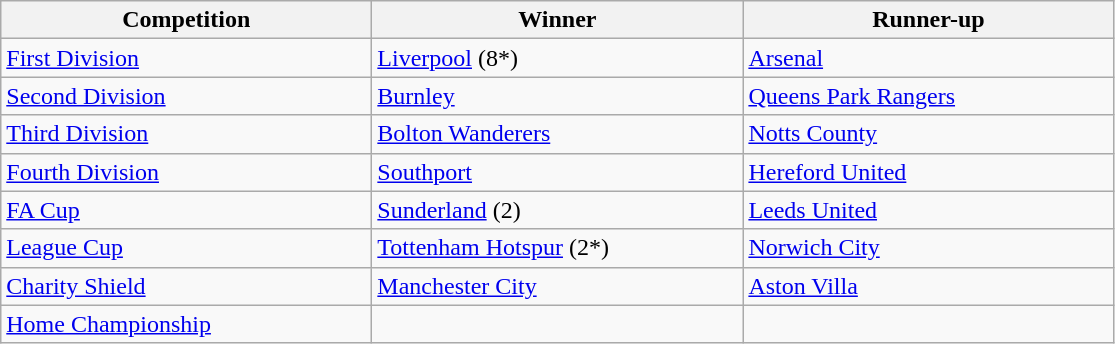<table class="wikitable">
<tr>
<th style="width:15em">Competition</th>
<th style="width:15em">Winner</th>
<th style="width:15em">Runner-up</th>
</tr>
<tr>
<td><a href='#'>First Division</a></td>
<td><a href='#'>Liverpool</a> (8*)</td>
<td><a href='#'>Arsenal</a></td>
</tr>
<tr>
<td><a href='#'>Second Division</a></td>
<td><a href='#'>Burnley</a></td>
<td><a href='#'>Queens Park Rangers</a></td>
</tr>
<tr>
<td><a href='#'>Third Division</a></td>
<td><a href='#'>Bolton Wanderers</a></td>
<td><a href='#'>Notts County</a></td>
</tr>
<tr>
<td><a href='#'>Fourth Division</a></td>
<td><a href='#'>Southport</a></td>
<td><a href='#'>Hereford United</a></td>
</tr>
<tr>
<td><a href='#'>FA Cup</a></td>
<td><a href='#'>Sunderland</a> (2)</td>
<td><a href='#'>Leeds United</a></td>
</tr>
<tr>
<td><a href='#'>League Cup</a></td>
<td><a href='#'>Tottenham Hotspur</a> (2*)</td>
<td><a href='#'>Norwich City</a></td>
</tr>
<tr>
<td><a href='#'>Charity Shield</a></td>
<td><a href='#'>Manchester City</a></td>
<td><a href='#'>Aston Villa</a></td>
</tr>
<tr>
<td><a href='#'>Home Championship</a></td>
<td></td>
<td></td>
</tr>
</table>
